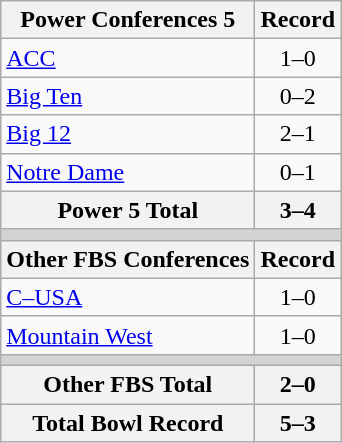<table class="wikitable">
<tr>
<th>Power Conferences 5</th>
<th>Record</th>
</tr>
<tr>
<td><a href='#'>ACC</a></td>
<td align=center>1–0</td>
</tr>
<tr>
<td><a href='#'>Big Ten</a></td>
<td align=center>0–2</td>
</tr>
<tr>
<td><a href='#'>Big 12</a></td>
<td align=center>2–1</td>
</tr>
<tr>
<td><a href='#'>Notre Dame</a></td>
<td align=center>0–1</td>
</tr>
<tr>
<th>Power 5 Total</th>
<th>3–4</th>
</tr>
<tr>
<th colspan="2" style="background:lightgrey;"></th>
</tr>
<tr>
<th>Other FBS Conferences</th>
<th>Record</th>
</tr>
<tr>
<td><a href='#'>C–USA</a></td>
<td align=center>1–0</td>
</tr>
<tr>
<td><a href='#'>Mountain West</a></td>
<td align=center>1–0</td>
</tr>
<tr>
<th colspan="2" style="background:lightgrey;"></th>
</tr>
<tr>
<th>Other FBS Total</th>
<th>2–0</th>
</tr>
<tr>
<th>Total Bowl Record</th>
<th>5–3</th>
</tr>
</table>
